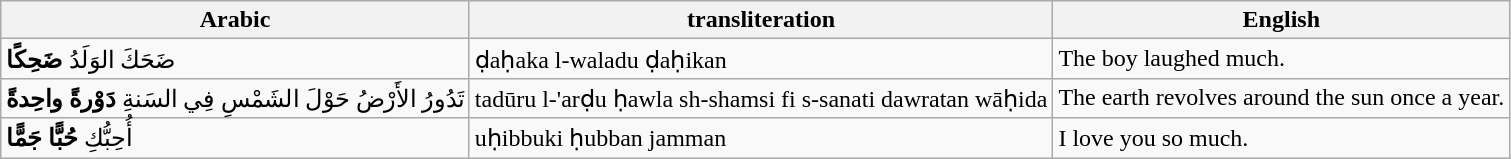<table class="wikitable">
<tr>
<th>Arabic</th>
<th>transliteration</th>
<th>English</th>
</tr>
<tr>
<td>ضَحَكَ الوَلَدُ <strong>ضَحِكًا</strong></td>
<td>ḍaḥaka l-waladu ḍaḥikan</td>
<td>The boy laughed much.</td>
</tr>
<tr>
<td>تَدُورُ الأَرْضُ حَوْلَ الشَمْسِ فِي السَنةِ <strong>دَوْرةً واحِدةً</strong></td>
<td>tadūru l-'arḍu ḥawla sh-shamsi fi s-sanati dawratan wāḥida</td>
<td>The earth revolves around the sun once a year.</td>
</tr>
<tr>
<td>أُحِبُّكِ <strong>حُبًّا جَمًّا</strong></td>
<td>uḥibbuki ḥubban jamman</td>
<td>I love you so much.</td>
</tr>
</table>
